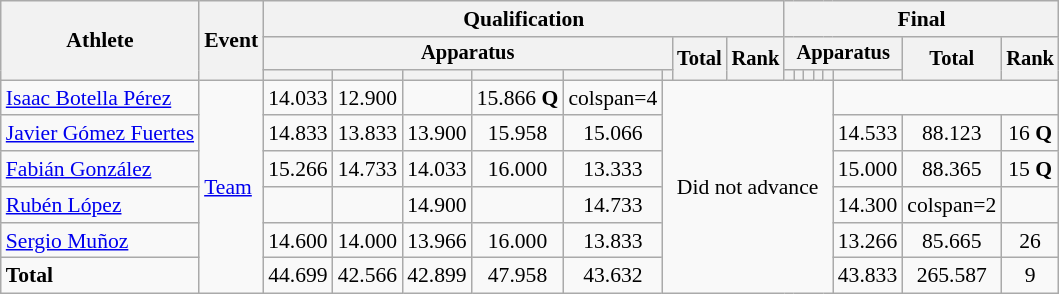<table class="wikitable" style="font-size:90%">
<tr>
<th rowspan=3>Athlete</th>
<th rowspan=3>Event</th>
<th colspan =8>Qualification</th>
<th colspan =8>Final</th>
</tr>
<tr style="font-size:95%">
<th colspan=6>Apparatus</th>
<th rowspan=2>Total</th>
<th rowspan=2>Rank</th>
<th colspan=6>Apparatus</th>
<th rowspan=2>Total</th>
<th rowspan=2>Rank</th>
</tr>
<tr style="font-size:95%">
<th></th>
<th></th>
<th></th>
<th></th>
<th></th>
<th></th>
<th></th>
<th></th>
<th></th>
<th></th>
<th></th>
<th></th>
</tr>
<tr align=center>
<td align=left><a href='#'>Isaac Botella Pérez</a></td>
<td align=left rowspan=6><a href='#'>Team</a></td>
<td>14.033</td>
<td>12.900</td>
<td></td>
<td>15.866 <strong>Q</strong></td>
<td>colspan=4 </td>
<td colspan=8 rowspan=6>Did not advance</td>
</tr>
<tr align=center>
<td align=left><a href='#'>Javier Gómez Fuertes</a></td>
<td>14.833</td>
<td>13.833</td>
<td>13.900</td>
<td>15.958</td>
<td>15.066</td>
<td>14.533</td>
<td>88.123</td>
<td>16 <strong>Q</strong></td>
</tr>
<tr align=center>
<td align=left><a href='#'>Fabián González</a></td>
<td>15.266</td>
<td>14.733</td>
<td>14.033</td>
<td>16.000</td>
<td>13.333</td>
<td>15.000</td>
<td>88.365</td>
<td>15 <strong>Q</strong></td>
</tr>
<tr align=center>
<td align=left><a href='#'>Rubén López</a></td>
<td></td>
<td></td>
<td>14.900</td>
<td></td>
<td>14.733</td>
<td>14.300</td>
<td>colspan=2 </td>
</tr>
<tr align=center>
<td align=left><a href='#'>Sergio Muñoz</a></td>
<td>14.600</td>
<td>14.000</td>
<td>13.966</td>
<td>16.000</td>
<td>13.833</td>
<td>13.266</td>
<td>85.665</td>
<td>26</td>
</tr>
<tr align=center>
<td align=left><strong>Total</strong></td>
<td>44.699</td>
<td>42.566</td>
<td>42.899</td>
<td>47.958</td>
<td>43.632</td>
<td>43.833</td>
<td>265.587</td>
<td>9</td>
</tr>
</table>
